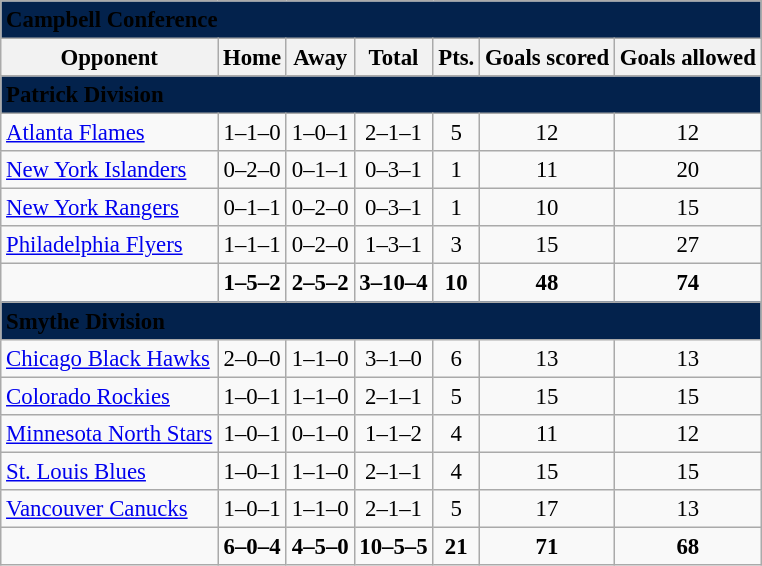<table class="wikitable" style="font-size: 95%; text-align: center">
<tr>
<td colspan="7" style="text-align:left; background:#03224c"><span> <strong>Campbell Conference</strong> </span></td>
</tr>
<tr>
<th>Opponent</th>
<th>Home</th>
<th>Away</th>
<th>Total</th>
<th>Pts.</th>
<th>Goals scored</th>
<th>Goals allowed</th>
</tr>
<tr>
<td colspan="7" style="text-align:left; background:#03224c"><span> <strong>Patrick Division</strong> </span></td>
</tr>
<tr>
<td style="text-align:left"><a href='#'>Atlanta Flames</a></td>
<td>1–1–0</td>
<td>1–0–1</td>
<td>2–1–1</td>
<td>5</td>
<td>12</td>
<td>12</td>
</tr>
<tr>
<td style="text-align:left"><a href='#'>New York Islanders</a></td>
<td>0–2–0</td>
<td>0–1–1</td>
<td>0–3–1</td>
<td>1</td>
<td>11</td>
<td>20</td>
</tr>
<tr>
<td style="text-align:left"><a href='#'>New York Rangers</a></td>
<td>0–1–1</td>
<td>0–2–0</td>
<td>0–3–1</td>
<td>1</td>
<td>10</td>
<td>15</td>
</tr>
<tr>
<td style="text-align:left"><a href='#'>Philadelphia Flyers</a></td>
<td>1–1–1</td>
<td>0–2–0</td>
<td>1–3–1</td>
<td>3</td>
<td>15</td>
<td>27</td>
</tr>
<tr style="font-weight:bold">
<td></td>
<td>1–5–2</td>
<td>2–5–2</td>
<td>3–10–4</td>
<td>10</td>
<td>48</td>
<td>74</td>
</tr>
<tr>
<td colspan="7" style="text-align:left; background:#03224c"><span> <strong>Smythe Division</strong> </span></td>
</tr>
<tr>
<td style="text-align:left"><a href='#'>Chicago Black Hawks</a></td>
<td>2–0–0</td>
<td>1–1–0</td>
<td>3–1–0</td>
<td>6</td>
<td>13</td>
<td>13</td>
</tr>
<tr>
<td style="text-align:left"><a href='#'>Colorado Rockies</a></td>
<td>1–0–1</td>
<td>1–1–0</td>
<td>2–1–1</td>
<td>5</td>
<td>15</td>
<td>15</td>
</tr>
<tr>
<td style="text-align:left"><a href='#'>Minnesota North Stars</a></td>
<td>1–0–1</td>
<td>0–1–0</td>
<td>1–1–2</td>
<td>4</td>
<td>11</td>
<td>12</td>
</tr>
<tr>
<td style="text-align:left"><a href='#'>St. Louis Blues</a></td>
<td>1–0–1</td>
<td>1–1–0</td>
<td>2–1–1</td>
<td>4</td>
<td>15</td>
<td>15</td>
</tr>
<tr>
<td style="text-align:left"><a href='#'>Vancouver Canucks</a></td>
<td>1–0–1</td>
<td>1–1–0</td>
<td>2–1–1</td>
<td>5</td>
<td>17</td>
<td>13</td>
</tr>
<tr style="font-weight:bold">
<td></td>
<td>6–0–4</td>
<td>4–5–0</td>
<td>10–5–5</td>
<td>21</td>
<td>71</td>
<td>68</td>
</tr>
</table>
